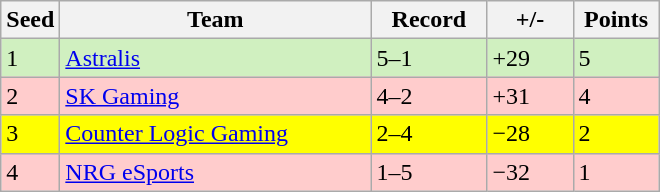<table class="wikitable sortable" style=font-size:100%>
<tr>
<th width=30px>Seed</th>
<th width=200px>Team</th>
<th width=70px>Record</th>
<th width=50px>+/-</th>
<th width=50px>Points</th>
</tr>
<tr style="background: #D0F0C0;">
<td>1</td>
<td><a href='#'>Astralis</a></td>
<td>5–1</td>
<td>+29</td>
<td>5</td>
</tr>
<tr style="background: #FFCCCC;">
<td>2</td>
<td><a href='#'>SK Gaming</a></td>
<td>4–2</td>
<td>+31</td>
<td>4</td>
</tr>
<tr style="background: #FFFF00;">
<td>3</td>
<td><a href='#'>Counter Logic Gaming</a></td>
<td>2–4</td>
<td>−28</td>
<td>2</td>
</tr>
<tr style="background: #FFCCCC;">
<td>4</td>
<td><a href='#'>NRG eSports</a></td>
<td>1–5</td>
<td>−32</td>
<td>1</td>
</tr>
</table>
